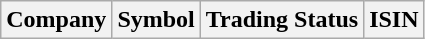<table class="wikitable">
<tr>
<th>Company</th>
<th>Symbol</th>
<th>Trading Status</th>
<th>ISIN</th>
</tr>
</table>
